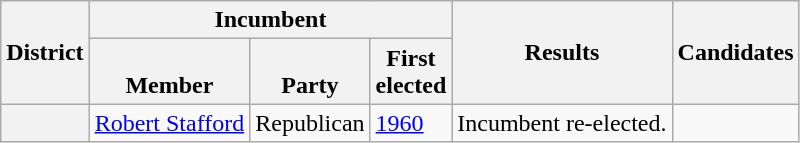<table class="wikitable sortable">
<tr>
<th rowspan=2>District</th>
<th colspan=3>Incumbent</th>
<th rowspan=2>Results</th>
<th rowspan=2 class="unsortable">Candidates</th>
</tr>
<tr valign=bottom>
<th>Member</th>
<th>Party</th>
<th>First<br>elected</th>
</tr>
<tr>
<th></th>
<td><a href='#'>Robert Stafford</a></td>
<td>Republican</td>
<td><a href='#'>1960</a></td>
<td>Incumbent re-elected.</td>
<td nowrap></td>
</tr>
</table>
